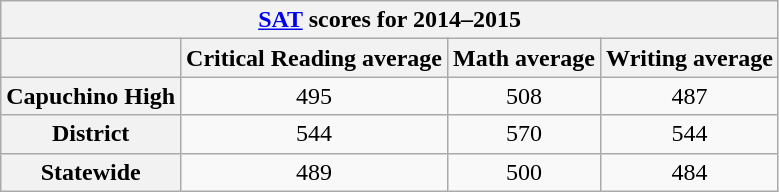<table class="wikitable" style="text-align:center">
<tr>
<th colspan="4"><a href='#'>SAT</a> scores for 2014–2015 </th>
</tr>
<tr>
<th></th>
<th>Critical Reading average</th>
<th>Math average</th>
<th>Writing average</th>
</tr>
<tr>
<th>Capuchino High</th>
<td>495</td>
<td>508</td>
<td>487</td>
</tr>
<tr>
<th>District</th>
<td>544</td>
<td>570</td>
<td>544</td>
</tr>
<tr>
<th>Statewide</th>
<td>489</td>
<td>500</td>
<td>484</td>
</tr>
</table>
